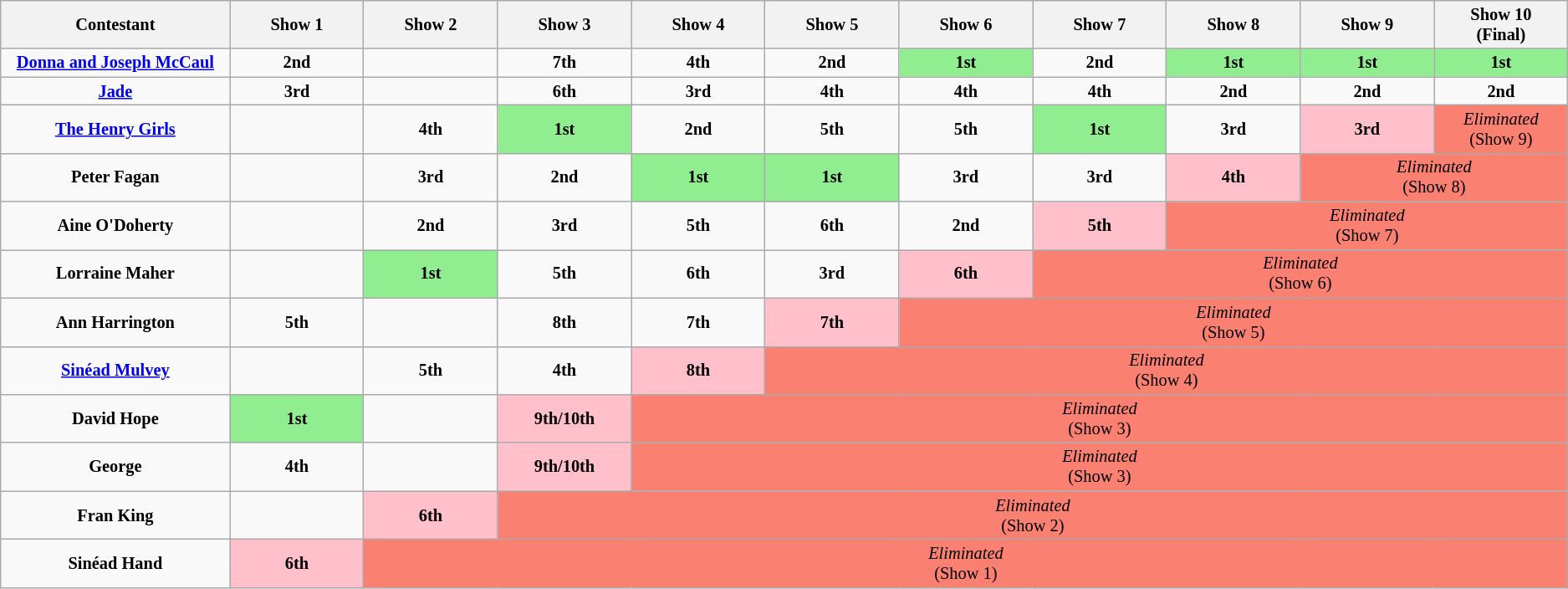<table class="wikitable" style="text-align:center; font-size:85%">
<tr>
<th style="width:12%"><strong>Contestant</strong></th>
<th style="width:7%">Show 1</th>
<th style="width:7%">Show 2</th>
<th style="width:7%">Show 3</th>
<th style="width:7%">Show 4</th>
<th style="width:7%">Show 5</th>
<th style="width:7%">Show 6</th>
<th style="width:7%">Show 7</th>
<th style="width:7%">Show 8</th>
<th style="width:7%">Show 9</th>
<th style="width:7%">Show 10<br>(Final)</th>
</tr>
<tr>
<td><strong><a href='#'>Donna and Joseph McCaul</a></strong></td>
<td><strong>2nd</strong></td>
<td></td>
<td><strong>7th</strong></td>
<td><strong>4th</strong></td>
<td><strong>2nd</strong></td>
<td style="background:lightgreen"><strong>1st</strong></td>
<td><strong>2nd</strong></td>
<td style="background:lightgreen"><strong>1st</strong></td>
<td style="background:lightgreen"><strong>1st</strong></td>
<td style="background:lightgreen"><strong>1st</strong></td>
</tr>
<tr>
<td><a href='#'><strong>Jade</strong></a></td>
<td><strong>3rd</strong></td>
<td></td>
<td><strong>6th</strong></td>
<td><strong>3rd</strong></td>
<td><strong>4th</strong></td>
<td><strong>4th</strong></td>
<td><strong>4th</strong></td>
<td><strong>2nd</strong></td>
<td><strong>2nd</strong></td>
<td><strong>2nd</strong></td>
</tr>
<tr>
<td><strong><a href='#'>The Henry Girls</a></strong></td>
<td></td>
<td><strong>4th</strong></td>
<td style="background:lightgreen"><strong>1st</strong></td>
<td><strong>2nd</strong></td>
<td><strong>5th</strong></td>
<td><strong>5th</strong></td>
<td style="background:lightgreen"><strong>1st</strong></td>
<td><strong>3rd</strong></td>
<td style="background:pink"><strong>3rd</strong></td>
<td colspan="1" style="background:#FA8072"><em>Eliminated</em><br>(Show 9)</td>
</tr>
<tr>
<td><strong>Peter Fagan</strong></td>
<td></td>
<td><strong>3rd</strong></td>
<td><strong>2nd</strong></td>
<td style="background:lightgreen"><strong>1st</strong></td>
<td style="background:lightgreen"><strong>1st</strong></td>
<td><strong>3rd</strong></td>
<td><strong>3rd</strong></td>
<td style="background:pink"><strong>4th</strong></td>
<td colspan="2" style="background:#FA8072"><em>Eliminated</em><br>(Show 8)</td>
</tr>
<tr>
<td><strong>Aine O'Doherty</strong></td>
<td></td>
<td><strong>2nd</strong></td>
<td><strong>3rd</strong></td>
<td><strong>5th</strong></td>
<td><strong>6th</strong></td>
<td><strong>2nd</strong></td>
<td style="background:pink"><strong>5th</strong></td>
<td colspan="3" style="background:#FA8072"><em>Eliminated</em><br>(Show 7)</td>
</tr>
<tr>
<td><strong>Lorraine Maher</strong></td>
<td></td>
<td style="background:lightgreen"><strong>1st</strong></td>
<td><strong>5th</strong></td>
<td><strong>6th</strong></td>
<td><strong>3rd</strong></td>
<td style="background:pink"><strong>6th</strong></td>
<td colspan="4" style="background:#FA8072"><em>Eliminated</em><br>(Show 6)</td>
</tr>
<tr>
<td><strong>Ann Harrington</strong></td>
<td><strong>5th</strong></td>
<td></td>
<td><strong>8th</strong></td>
<td><strong>7th</strong></td>
<td style="background:pink"><strong>7th</strong></td>
<td colspan="5" style="background:#FA8072"><em>Eliminated</em><br>(Show 5)</td>
</tr>
<tr>
<td><strong><a href='#'>Sinéad Mulvey</a></strong></td>
<td></td>
<td><strong>5th</strong></td>
<td><strong>4th</strong></td>
<td style="background:pink"><strong>8th</strong></td>
<td colspan="6" style="background:#FA8072"><em>Eliminated</em><br>(Show 4)</td>
</tr>
<tr>
<td><strong>David Hope</strong></td>
<td style="background:lightgreen"><strong>1st</strong></td>
<td></td>
<td style="background:pink"><strong>9th/10th</strong></td>
<td colspan="7" style="background:#FA8072"><em>Eliminated</em><br>(Show 3)</td>
</tr>
<tr>
<td><strong>George</strong></td>
<td><strong>4th</strong></td>
<td></td>
<td style="background:pink"><strong>9th/10th</strong></td>
<td colspan="7" style="background:#FA8072"><em>Eliminated</em><br>(Show 3)</td>
</tr>
<tr>
<td><strong>Fran King</strong></td>
<td></td>
<td style="background:pink"><strong>6th</strong></td>
<td colspan="8" style="background:#FA8072"><em>Eliminated</em><br>(Show 2)</td>
</tr>
<tr>
<td><strong>Sinéad Hand</strong></td>
<td style="background:pink"><strong>6th</strong></td>
<td colspan="9" style="background:#FA8072"><em>Eliminated</em><br>(Show 1)</td>
</tr>
</table>
